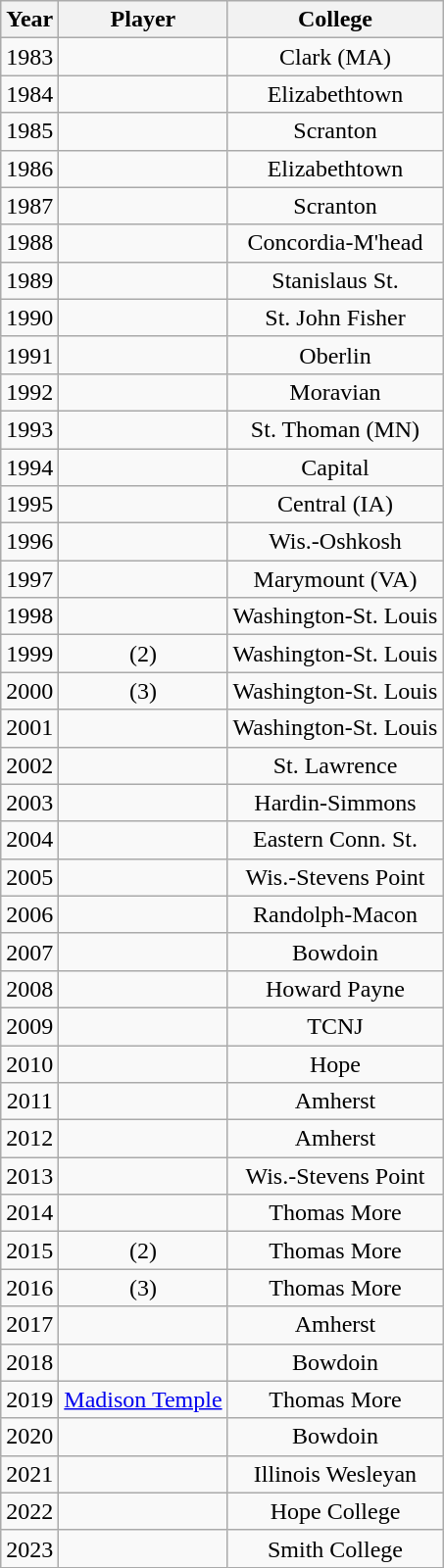<table class="wikitable sortable" style="text-align:center">
<tr>
<th>Year</th>
<th>Player</th>
<th>College</th>
</tr>
<tr>
<td>1983</td>
<td></td>
<td>Clark (MA)</td>
</tr>
<tr>
<td>1984</td>
<td></td>
<td>Elizabethtown</td>
</tr>
<tr>
<td>1985</td>
<td></td>
<td>Scranton</td>
</tr>
<tr>
<td>1986</td>
<td></td>
<td>Elizabethtown</td>
</tr>
<tr>
<td>1987</td>
<td></td>
<td>Scranton</td>
</tr>
<tr>
<td>1988</td>
<td></td>
<td>Concordia-M'head</td>
</tr>
<tr>
<td>1989</td>
<td></td>
<td>Stanislaus St.</td>
</tr>
<tr>
<td>1990</td>
<td></td>
<td>St. John Fisher</td>
</tr>
<tr>
<td>1991</td>
<td></td>
<td>Oberlin</td>
</tr>
<tr>
<td>1992</td>
<td></td>
<td>Moravian</td>
</tr>
<tr>
<td>1993</td>
<td></td>
<td>St. Thoman (MN)</td>
</tr>
<tr>
<td>1994</td>
<td></td>
<td>Capital</td>
</tr>
<tr>
<td>1995</td>
<td></td>
<td>Central (IA)</td>
</tr>
<tr>
<td>1996</td>
<td></td>
<td>Wis.-Oshkosh</td>
</tr>
<tr>
<td>1997</td>
<td></td>
<td>Marymount (VA)</td>
</tr>
<tr>
<td>1998</td>
<td></td>
<td>Washington-St. Louis</td>
</tr>
<tr>
<td>1999</td>
<td> (2)</td>
<td>Washington-St. Louis</td>
</tr>
<tr>
<td>2000</td>
<td> (3)</td>
<td>Washington-St. Louis</td>
</tr>
<tr>
<td>2001</td>
<td></td>
<td>Washington-St. Louis</td>
</tr>
<tr>
<td>2002</td>
<td></td>
<td>St. Lawrence</td>
</tr>
<tr>
<td>2003</td>
<td></td>
<td>Hardin-Simmons</td>
</tr>
<tr>
<td>2004</td>
<td></td>
<td>Eastern Conn. St.</td>
</tr>
<tr>
<td>2005</td>
<td></td>
<td>Wis.-Stevens Point</td>
</tr>
<tr>
<td>2006</td>
<td></td>
<td>Randolph-Macon</td>
</tr>
<tr>
<td>2007</td>
<td></td>
<td>Bowdoin</td>
</tr>
<tr>
<td>2008</td>
<td></td>
<td>Howard Payne</td>
</tr>
<tr>
<td>2009</td>
<td></td>
<td>TCNJ</td>
</tr>
<tr>
<td>2010</td>
<td></td>
<td>Hope</td>
</tr>
<tr>
<td>2011</td>
<td></td>
<td>Amherst</td>
</tr>
<tr>
<td>2012</td>
<td></td>
<td>Amherst</td>
</tr>
<tr>
<td>2013</td>
<td></td>
<td>Wis.-Stevens Point</td>
</tr>
<tr>
<td>2014</td>
<td></td>
<td>Thomas More</td>
</tr>
<tr>
<td>2015</td>
<td> (2)</td>
<td>Thomas More</td>
</tr>
<tr>
<td>2016</td>
<td> (3)</td>
<td>Thomas More</td>
</tr>
<tr>
<td>2017</td>
<td></td>
<td>Amherst</td>
</tr>
<tr>
<td>2018</td>
<td></td>
<td>Bowdoin</td>
</tr>
<tr>
<td>2019</td>
<td><a href='#'>Madison Temple</a></td>
<td>Thomas More</td>
</tr>
<tr>
<td>2020</td>
<td></td>
<td>Bowdoin</td>
</tr>
<tr>
<td>2021</td>
<td></td>
<td>Illinois Wesleyan</td>
</tr>
<tr>
<td>2022</td>
<td></td>
<td>Hope College</td>
</tr>
<tr>
<td>2023</td>
<td></td>
<td>Smith College</td>
</tr>
</table>
